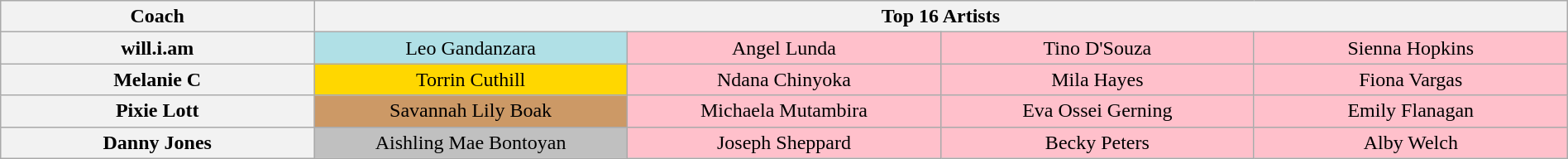<table class="wikitable" style="text-align:center; width:100%">
<tr>
<th scope="col" style="width:17%">Coach</th>
<th colspan="4" style="width:90%">Top 16 Artists</th>
</tr>
<tr>
<th scope="row">will.i.am</th>
<td style="background:#B0E0E6; width:17%">Leo Gandanzara</td>
<td style="background: pink; width:17%">Angel Lunda</td>
<td style="background: pink; width:17%">Tino D'Souza</td>
<td style="background: pink; width:17%">Sienna Hopkins</td>
</tr>
<tr>
<th scope="row">Melanie C</th>
<td style="background:#FFD700">Torrin Cuthill</td>
<td style="background: pink">Ndana Chinyoka</td>
<td style="background: pink">Mila Hayes</td>
<td style="background: pink">Fiona Vargas</td>
</tr>
<tr>
<th scope="row">Pixie Lott</th>
<td style="background:#c96">Savannah Lily Boak</td>
<td style="background: pink">Michaela Mutambira</td>
<td style="background: pink">Eva Ossei Gerning</td>
<td style="background: pink">Emily Flanagan</td>
</tr>
<tr>
<th scope="row">Danny Jones</th>
<td style="background:#C0C0C0">Aishling Mae Bontoyan</td>
<td style="background: pink">Joseph Sheppard</td>
<td style="background: pink">Becky Peters</td>
<td style="background: pink">Alby Welch</td>
</tr>
</table>
